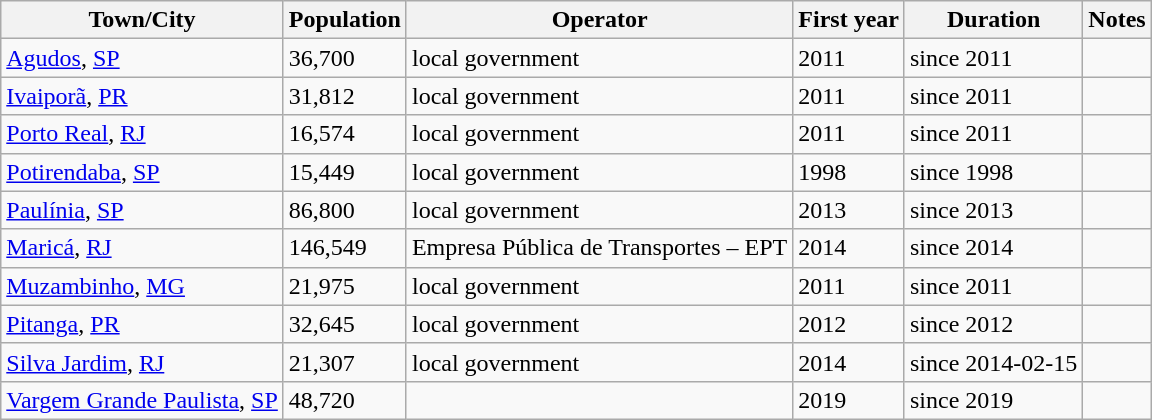<table class="wikitable sortable">
<tr>
<th>Town/City</th>
<th>Population</th>
<th>Operator</th>
<th>First year</th>
<th>Duration</th>
<th>Notes</th>
</tr>
<tr>
<td><a href='#'>Agudos</a>, <a href='#'>SP</a></td>
<td>36,700</td>
<td>local government</td>
<td>2011</td>
<td>since 2011</td>
<td></td>
</tr>
<tr>
<td><a href='#'>Ivaiporã</a>, <a href='#'>PR</a></td>
<td>31,812</td>
<td>local government</td>
<td>2011</td>
<td>since 2011</td>
<td></td>
</tr>
<tr>
<td><a href='#'>Porto Real</a>, <a href='#'>RJ</a></td>
<td>16,574</td>
<td>local government</td>
<td>2011</td>
<td>since 2011</td>
<td></td>
</tr>
<tr>
<td><a href='#'>Potirendaba</a>, <a href='#'>SP</a></td>
<td>15,449</td>
<td>local government</td>
<td>1998</td>
<td>since 1998</td>
<td></td>
</tr>
<tr>
<td><a href='#'>Paulínia</a>, <a href='#'>SP</a></td>
<td>86,800</td>
<td>local government</td>
<td>2013</td>
<td>since 2013</td>
<td></td>
</tr>
<tr>
<td><a href='#'>Maricá</a>, <a href='#'>RJ</a></td>
<td>146,549</td>
<td>Empresa Pública de Transportes – EPT</td>
<td>2014</td>
<td>since 2014</td>
<td></td>
</tr>
<tr>
<td><a href='#'>Muzambinho</a>, <a href='#'>MG</a></td>
<td>21,975</td>
<td>local government</td>
<td>2011</td>
<td>since 2011</td>
<td></td>
</tr>
<tr>
<td><a href='#'>Pitanga</a>, <a href='#'>PR</a></td>
<td>32,645</td>
<td>local government</td>
<td>2012</td>
<td>since 2012</td>
<td></td>
</tr>
<tr>
<td><a href='#'>Silva Jardim</a>, <a href='#'>RJ</a></td>
<td>21,307</td>
<td>local government</td>
<td>2014</td>
<td>since 2014-02-15</td>
<td></td>
</tr>
<tr>
<td><a href='#'>Vargem Grande Paulista</a>, <a href='#'>SP</a></td>
<td>48,720</td>
<td></td>
<td>2019</td>
<td>since 2019</td>
<td></td>
</tr>
</table>
